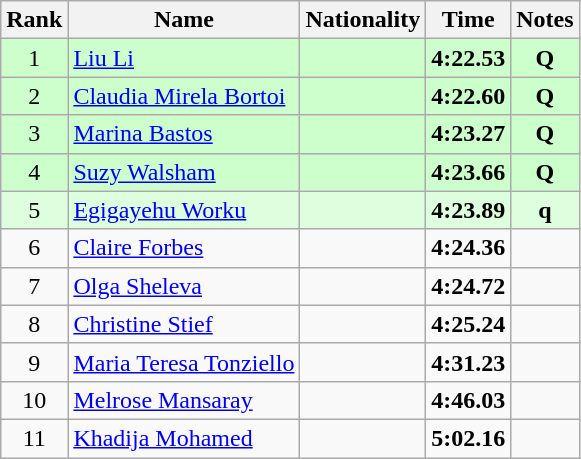<table class="wikitable sortable" style="text-align:center">
<tr>
<th>Rank</th>
<th>Name</th>
<th>Nationality</th>
<th>Time</th>
<th>Notes</th>
</tr>
<tr bgcolor=ccffcc>
<td>1</td>
<td align=left><a href='#'>Liu Li</a></td>
<td align=left></td>
<td><strong>4:22.53</strong></td>
<td><strong>Q</strong></td>
</tr>
<tr bgcolor=ccffcc>
<td>2</td>
<td align=left><a href='#'>Claudia Mirela Bortoi</a></td>
<td align=left></td>
<td><strong>4:22.60</strong></td>
<td><strong>Q</strong></td>
</tr>
<tr bgcolor=ccffcc>
<td>3</td>
<td align=left><a href='#'>Marina Bastos</a></td>
<td align=left></td>
<td><strong>4:23.27</strong></td>
<td><strong>Q</strong></td>
</tr>
<tr bgcolor=ccffcc>
<td>4</td>
<td align=left><a href='#'>Suzy Walsham</a></td>
<td align=left></td>
<td><strong>4:23.66</strong></td>
<td><strong>Q</strong></td>
</tr>
<tr bgcolor=ddffdd>
<td>5</td>
<td align=left><a href='#'>Egigayehu Worku</a></td>
<td align=left></td>
<td><strong>4:23.89</strong></td>
<td><strong>q</strong></td>
</tr>
<tr>
<td>6</td>
<td align=left><a href='#'>Claire Forbes</a></td>
<td align=left></td>
<td><strong>4:24.36</strong></td>
<td></td>
</tr>
<tr>
<td>7</td>
<td align=left><a href='#'>Olga Sheleva</a></td>
<td align=left></td>
<td><strong>4:24.72</strong></td>
<td></td>
</tr>
<tr>
<td>8</td>
<td align=left><a href='#'>Christine Stief</a></td>
<td align=left></td>
<td><strong>4:25.24</strong></td>
<td></td>
</tr>
<tr>
<td>9</td>
<td align=left><a href='#'>Maria Teresa Tonziello</a></td>
<td align=left></td>
<td><strong>4:31.23</strong></td>
<td></td>
</tr>
<tr>
<td>10</td>
<td align=left><a href='#'>Melrose Mansaray</a></td>
<td align=left></td>
<td><strong>4:46.03</strong></td>
<td></td>
</tr>
<tr>
<td>11</td>
<td align=left><a href='#'>Khadija Mohamed</a></td>
<td align=left></td>
<td><strong>5:02.16</strong></td>
<td></td>
</tr>
</table>
